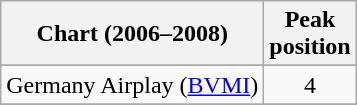<table class="wikitable sortable">
<tr>
<th>Chart (2006–2008)</th>
<th>Peak<br>position</th>
</tr>
<tr>
</tr>
<tr>
</tr>
<tr>
</tr>
<tr>
</tr>
<tr>
</tr>
<tr>
</tr>
<tr>
</tr>
<tr>
</tr>
<tr>
</tr>
<tr>
<td>Germany Airplay (<a href='#'>BVMI</a>)</td>
<td align=center>4</td>
</tr>
<tr>
</tr>
<tr>
</tr>
<tr>
</tr>
<tr>
</tr>
<tr>
</tr>
<tr>
</tr>
<tr>
</tr>
<tr>
</tr>
<tr>
</tr>
<tr>
</tr>
<tr>
</tr>
<tr>
</tr>
</table>
